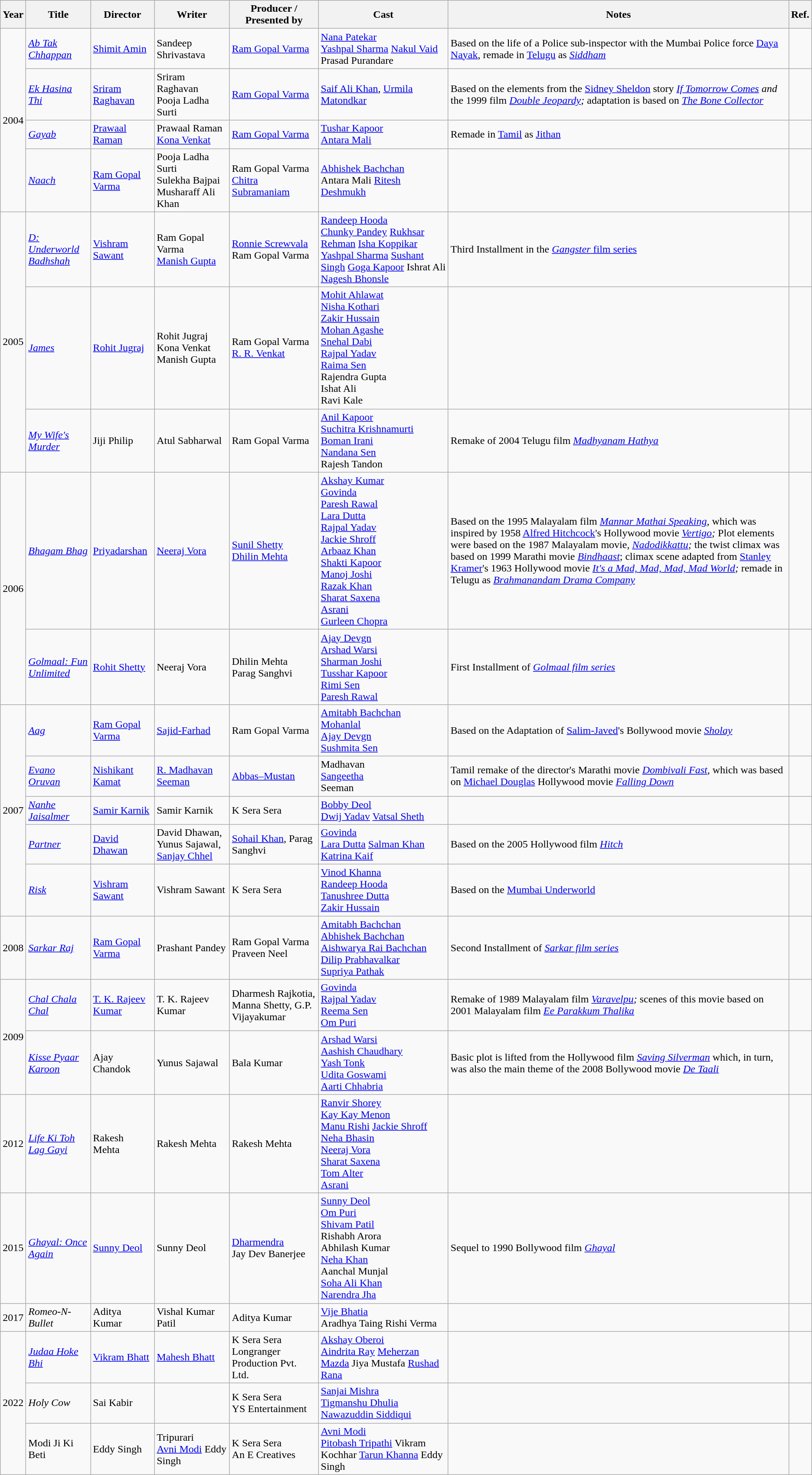<table class="wikitable">
<tr>
<th>Year</th>
<th>Title</th>
<th>Director</th>
<th>Writer</th>
<th>Producer / Presented by</th>
<th>Cast</th>
<th>Notes</th>
<th>Ref.</th>
</tr>
<tr>
<td rowspan="4">2004</td>
<td><em><a href='#'>Ab Tak Chhappan</a></em></td>
<td><a href='#'>Shimit Amin</a></td>
<td>Sandeep Shrivastava</td>
<td><a href='#'>Ram Gopal Varma</a></td>
<td><a href='#'>Nana Patekar</a><br><a href='#'>Yashpal Sharma</a>
<a href='#'>Nakul Vaid</a>
Prasad Purandare</td>
<td>Based on the life of a Police sub-inspector with the Mumbai Police force <a href='#'>Daya Nayak</a>, remade in <a href='#'>Telugu</a> as <em><a href='#'>Siddham</a></em></td>
<td></td>
</tr>
<tr>
<td><em><a href='#'>Ek Hasina Thi</a></em></td>
<td><a href='#'>Sriram Raghavan</a></td>
<td>Sriram Raghavan<br>Pooja Ladha Surti</td>
<td><a href='#'>Ram Gopal Varma</a></td>
<td><a href='#'>Saif Ali Khan</a>, <a href='#'>Urmila Matondkar</a></td>
<td>Based on the elements from the <a href='#'>Sidney Sheldon</a> story <em><a href='#'>If Tomorrow Comes</a> and</em> the 1999 film <em><a href='#'>Double Jeopardy</a>;</em> adaptation is based on <em><a href='#'>The Bone Collector</a></em></td>
<td></td>
</tr>
<tr>
<td><em><a href='#'>Gayab</a></em></td>
<td><a href='#'>Prawaal Raman</a></td>
<td>Prawaal Raman<br><a href='#'>Kona Venkat</a></td>
<td><a href='#'>Ram Gopal Varma</a></td>
<td><a href='#'>Tushar Kapoor</a><br><a href='#'>Antara Mali</a></td>
<td>Remade in <a href='#'>Tamil</a> as <a href='#'>Jithan</a></td>
<td></td>
</tr>
<tr>
<td><em><a href='#'>Naach</a></em></td>
<td><a href='#'>Ram Gopal Varma</a></td>
<td>Pooja Ladha Surti<br>Sulekha Bajpai<br>Musharaff Ali Khan</td>
<td>Ram Gopal Varma<br><a href='#'>Chitra Subramaniam</a></td>
<td><a href='#'>Abhishek Bachchan</a><br>Antara Mali
<a href='#'>Ritesh Deshmukh</a></td>
<td></td>
<td></td>
</tr>
<tr>
<td rowspan="3">2005</td>
<td><em><a href='#'>D: Underworld Badhshah</a></em></td>
<td><a href='#'>Vishram Sawant</a></td>
<td>Ram Gopal Varma<br><a href='#'>Manish Gupta</a></td>
<td><a href='#'>Ronnie Screwvala</a><br>Ram Gopal Varma</td>
<td><a href='#'>Randeep Hooda</a><br><a href='#'>Chunky Pandey</a>
<a href='#'>Rukhsar Rehman</a>
<a href='#'>Isha Koppikar</a>
<a href='#'>Yashpal Sharma</a>
<a href='#'>Sushant Singh</a>
<a href='#'>Goga Kapoor</a>
Ishrat Ali
<a href='#'>Nagesh Bhonsle</a></td>
<td>Third Installment in the <a href='#'><em>Gangster</em> film series</a></td>
<td></td>
</tr>
<tr>
<td><em><a href='#'>James</a></em></td>
<td><a href='#'>Rohit Jugraj</a></td>
<td>Rohit Jugraj<br>Kona Venkat<br>Manish Gupta</td>
<td>Ram Gopal Varma<br><a href='#'>R. R. Venkat</a></td>
<td><a href='#'>Mohit Ahlawat</a><br><a href='#'>Nisha Kothari</a><br><a href='#'>Zakir Hussain</a><br><a href='#'>Mohan Agashe</a><br><a href='#'>Snehal Dabi</a><br><a href='#'>Rajpal Yadav</a><br><a href='#'>Raima Sen</a><br>Rajendra Gupta<br>Ishat Ali<br>Ravi Kale</td>
<td></td>
<td></td>
</tr>
<tr>
<td><em><a href='#'>My Wife's Murder</a></em></td>
<td>Jiji Philip</td>
<td>Atul Sabharwal</td>
<td>Ram Gopal Varma</td>
<td><a href='#'>Anil Kapoor</a><br><a href='#'>Suchitra Krishnamurti</a><br><a href='#'>Boman Irani</a><br><a href='#'>Nandana Sen</a><br>Rajesh Tandon</td>
<td>Remake of 2004 Telugu film <em><a href='#'>Madhyanam Hathya</a></em></td>
<td></td>
</tr>
<tr>
<td rowspan="2">2006</td>
<td><em><a href='#'>Bhagam Bhag</a></em></td>
<td><a href='#'>Priyadarshan</a></td>
<td><a href='#'>Neeraj Vora</a></td>
<td><a href='#'>Sunil Shetty</a><br><a href='#'>Dhilin Mehta</a></td>
<td><a href='#'>Akshay Kumar</a><br><a href='#'>Govinda</a><br> <a href='#'>Paresh Rawal</a><br><a href='#'>Lara Dutta</a><br><a href='#'>Rajpal Yadav</a><br><a href='#'>Jackie Shroff</a><br><a href='#'>Arbaaz Khan</a><br><a href='#'>Shakti Kapoor</a><br><a href='#'>Manoj Joshi</a><br><a href='#'>Razak Khan</a><br><a href='#'>Sharat Saxena</a><br><a href='#'>Asrani</a><br><a href='#'>Gurleen Chopra</a></td>
<td>Based on the 1995 Malayalam film <em><a href='#'>Mannar Mathai Speaking</a>,</em> which was inspired by 1958 <a href='#'>Alfred Hitchcock</a>'s Hollywood movie <em><a href='#'>Vertigo</a>;</em> Plot elements were based on the 1987 Malayalam movie, <em><a href='#'>Nadodikkattu</a>;</em> the twist climax was based on 1999 Marathi movie <em><a href='#'>Bindhaast</a></em>; climax scene adapted from <a href='#'>Stanley Kramer</a>'s 1963 Hollywood movie <em><a href='#'>It's a Mad, Mad, Mad, Mad World</a>;</em> remade in Telugu as <em><a href='#'>Brahmanandam Drama Company</a></em></td>
<td></td>
</tr>
<tr>
<td><em><a href='#'>Golmaal: Fun Unlimited</a></em></td>
<td><a href='#'>Rohit Shetty</a></td>
<td>Neeraj Vora</td>
<td>Dhilin Mehta<br>Parag Sanghvi</td>
<td><a href='#'>Ajay Devgn</a><br><a href='#'>Arshad Warsi</a> <br><a href='#'>Sharman Joshi</a><br><a href='#'>Tusshar Kapoor</a><br><a href='#'>Rimi Sen</a><br><a href='#'>Paresh Rawal</a></td>
<td>First Installment of <em><a href='#'>Golmaal film series</a></em></td>
<td></td>
</tr>
<tr>
<td rowspan="5">2007</td>
<td><em><a href='#'>Aag</a></em></td>
<td><a href='#'>Ram Gopal Varma</a></td>
<td><a href='#'>Sajid-Farhad</a></td>
<td>Ram Gopal Varma</td>
<td><a href='#'>Amitabh Bachchan</a><br><a href='#'>Mohanlal</a><br><a href='#'>Ajay Devgn</a><br><a href='#'>Sushmita Sen</a></td>
<td>Based on the Adaptation of <a href='#'>Salim-Javed</a>'s Bollywood movie <em><a href='#'>Sholay</a></em></td>
<td></td>
</tr>
<tr>
<td><em><a href='#'>Evano Oruvan</a></em></td>
<td><a href='#'>Nishikant Kamat</a></td>
<td><a href='#'>R. Madhavan</a><br><a href='#'>Seeman</a></td>
<td><a href='#'>Abbas–Mustan</a></td>
<td>Madhavan<br><a href='#'>Sangeetha</a><br>Seeman</td>
<td>Tamil remake of the director's Marathi movie <em><a href='#'>Dombivali Fast</a></em>, which was based on <a href='#'>Michael Douglas</a> Hollywood movie <em><a href='#'>Falling Down</a></em></td>
<td></td>
</tr>
<tr>
<td><em><a href='#'>Nanhe Jaisalmer</a></em></td>
<td><a href='#'>Samir Karnik</a></td>
<td>Samir Karnik</td>
<td>K Sera Sera</td>
<td><a href='#'>Bobby Deol</a><br><a href='#'>Dwij Yadav</a>
<a href='#'>Vatsal Sheth</a></td>
<td></td>
<td></td>
</tr>
<tr>
<td><em><a href='#'>Partner</a></em></td>
<td><a href='#'>David Dhawan</a></td>
<td>David Dhawan, Yunus Sajawal, <a href='#'>Sanjay Chhel</a></td>
<td><a href='#'>Sohail Khan</a>, Parag Sanghvi</td>
<td><a href='#'>Govinda</a><br><a href='#'>Lara Dutta</a>
<a href='#'>Salman Khan</a>
<a href='#'>Katrina Kaif</a></td>
<td>Based on the 2005 Hollywood film <em><a href='#'>Hitch</a></em></td>
<td></td>
</tr>
<tr>
<td><em><a href='#'>Risk</a></em></td>
<td><a href='#'>Vishram Sawant</a></td>
<td>Vishram Sawant</td>
<td>K Sera Sera</td>
<td><a href='#'>Vinod Khanna</a><br><a href='#'>Randeep Hooda</a><br><a href='#'>Tanushree Dutta</a><br><a href='#'>Zakir Hussain</a></td>
<td>Based on the <a href='#'>Mumbai Underworld</a></td>
<td></td>
</tr>
<tr>
<td rowspan="1">2008</td>
<td><em><a href='#'>Sarkar Raj</a></em></td>
<td><a href='#'>Ram Gopal Varma</a></td>
<td>Prashant Pandey</td>
<td>Ram Gopal Varma<br>Praveen Neel</td>
<td><a href='#'>Amitabh Bachchan</a><br><a href='#'>Abhishek Bachchan</a><br><a href='#'>Aishwarya Rai Bachchan</a><br><a href='#'>Dilip Prabhavalkar</a><br><a href='#'>Supriya Pathak</a></td>
<td>Second Installment of <em><a href='#'>Sarkar film series</a></em></td>
<td></td>
</tr>
<tr>
<td rowspan="2">2009</td>
<td><em><a href='#'>Chal Chala Chal</a></em></td>
<td><a href='#'>T. K. Rajeev Kumar</a></td>
<td>T. K. Rajeev Kumar</td>
<td>Dharmesh Rajkotia, Manna Shetty, G.P. Vijayakumar</td>
<td><a href='#'>Govinda</a><br><a href='#'>Rajpal Yadav</a><br><a href='#'>Reema Sen</a><br><a href='#'>Om Puri</a></td>
<td>Remake of 1989 Malayalam film <em><a href='#'>Varavelpu</a>;</em> scenes of this movie based on 2001 Malayalam film <em><a href='#'>Ee Parakkum Thalika</a></em></td>
<td></td>
</tr>
<tr>
<td><em><a href='#'>Kisse Pyaar Karoon</a></em></td>
<td>Ajay Chandok</td>
<td>Yunus Sajawal</td>
<td>Bala Kumar</td>
<td><a href='#'>Arshad Warsi</a><br><a href='#'>Aashish Chaudhary</a><br><a href='#'>Yash Tonk</a><br><a href='#'>Udita Goswami</a><br><a href='#'>Aarti Chhabria</a></td>
<td>Basic plot is lifted from the Hollywood film <em><a href='#'>Saving Silverman</a></em> which, in turn, was also the main theme of the 2008 Bollywood movie <em><a href='#'>De Taali</a></em></td>
<td></td>
</tr>
<tr>
<td rowspan="1">2012</td>
<td><em><a href='#'>Life Ki Toh Lag Gayi</a></em></td>
<td>Rakesh Mehta</td>
<td>Rakesh Mehta</td>
<td>Rakesh Mehta</td>
<td><a href='#'>Ranvir Shorey</a> <br> <a href='#'>Kay Kay Menon</a><br><a href='#'>Manu Rishi</a> 
<a href='#'>Jackie Shroff</a><br><a href='#'>Neha Bhasin</a><br><a href='#'>Neeraj Vora</a><br><a href='#'>Sharat Saxena</a> <br><a href='#'>Tom Alter</a><br><a href='#'>Asrani</a></td>
<td></td>
<td></td>
</tr>
<tr>
<td rowspan="1">2015</td>
<td><em><a href='#'>Ghayal: Once Again</a></em></td>
<td><a href='#'>Sunny Deol</a></td>
<td>Sunny Deol</td>
<td><a href='#'>Dharmendra</a><br>Jay Dev Banerjee</td>
<td><a href='#'>Sunny Deol</a><br><a href='#'>Om Puri</a><br><a href='#'>Shivam Patil</a><br>Rishabh Arora<br>Abhilash Kumar<br><a href='#'>Neha Khan</a><br>Aanchal Munjal<br><a href='#'>Soha Ali Khan</a><br><a href='#'>Narendra Jha</a></td>
<td>Sequel to 1990 Bollywood film <em><a href='#'>Ghayal</a></em></td>
<td></td>
</tr>
<tr>
<td rowspan="1">2017</td>
<td><em>Romeo-N-Bullet</em></td>
<td>Aditya Kumar</td>
<td>Vishal Kumar Patil</td>
<td>Aditya Kumar</td>
<td><a href='#'>Vije Bhatia</a><br>Aradhya Taing 
Rishi Verma</td>
<td></td>
<td></td>
</tr>
<tr>
<td rowspan="3">2022</td>
<td><em><a href='#'>Judaa Hoke Bhi</a></em></td>
<td><a href='#'>Vikram Bhatt</a></td>
<td><a href='#'>Mahesh Bhatt</a></td>
<td>K Sera Sera<br>Longranger Production Pvt. Ltd.</td>
<td><a href='#'>Akshay Oberoi</a><br><a href='#'>Aindrita Ray</a>
<a href='#'>Meherzan Mazda</a>
Jiya Mustafa
<a href='#'>Rushad Rana</a></td>
<td></td>
<td></td>
</tr>
<tr>
<td><em>Holy Cow</em></td>
<td>Sai Kabir</td>
<td></td>
<td>K Sera Sera<br>YS Entertainment</td>
<td><a href='#'>Sanjai Mishra</a><br><a href='#'>Tigmanshu Dhulia</a>
<a href='#'>Nawazuddin Siddiqui</a></td>
<td></td>
<td></td>
</tr>
<tr>
<td>Modi Ji Ki Beti</td>
<td>Eddy Singh</td>
<td>Tripurari<br><a href='#'>Avni Modi</a>
Eddy Singh</td>
<td>K Sera Sera<br>An E Creatives</td>
<td><a href='#'>Avni Modi</a><br><a href='#'>Pitobash Tripathi</a>
Vikram Kochhar
<a href='#'>Tarun Khanna</a>
Eddy Singh</td>
<td></td>
<td></td>
</tr>
</table>
